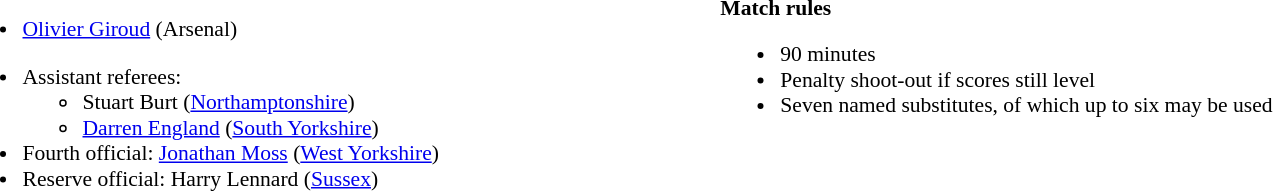<table style="width:100%; font-size:90%;">
<tr>
<td><br><ul><li><a href='#'>Olivier Giroud</a> (Arsenal)</li></ul><ul><li>Assistant referees:<ul><li>Stuart Burt (<a href='#'>Northamptonshire</a>)</li><li><a href='#'>Darren England</a> (<a href='#'>South Yorkshire</a>)</li></ul></li><li>Fourth official: <a href='#'>Jonathan Moss</a> (<a href='#'>West Yorkshire</a>)</li><li>Reserve official: Harry Lennard (<a href='#'>Sussex</a>)</li></ul></td>
<td style="width:60%; vertical-align:top;"><br><strong>Match rules</strong><ul><li>90 minutes</li><li>Penalty shoot-out if scores still level</li><li>Seven named substitutes, of which up to six may be used</li></ul></td>
</tr>
</table>
